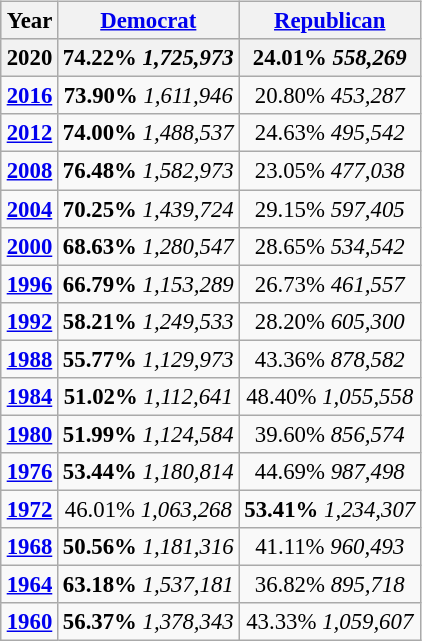<table class="wikitable"  style="float:right; font-size:95%;">
<tr style="background:lightgrey;">
<th>Year</th>
<th><a href='#'>Democrat</a></th>
<th><a href='#'>Republican</a></th>
</tr>
<tr>
<th>2020</th>
<th>74.22% <em>1,725,973</em></th>
<th>24.01% <em>558,269</em></th>
</tr>
<tr>
<td align="center" ><strong><a href='#'>2016</a> </strong></td>
<td align="center" ><strong>73.90%</strong> <em>1,611,946 </em></td>
<td align="center" >20.80% <em>453,287</em></td>
</tr>
<tr>
<td align="center" ><strong><a href='#'>2012</a> </strong></td>
<td align="center" ><strong>74.00%</strong> <em>1,488,537 </em></td>
<td align="center" >24.63% <em>495,542</em></td>
</tr>
<tr>
<td align="center" ><strong><a href='#'>2008</a> </strong></td>
<td align="center" ><strong>76.48%</strong> <em>1,582,973</em></td>
<td align="center" >23.05% <em>477,038</em></td>
</tr>
<tr>
<td align="center" ><strong><a href='#'>2004</a> </strong></td>
<td align="center" ><strong>70.25%</strong> <em>1,439,724</em></td>
<td align="center" >29.15% <em>597,405</em></td>
</tr>
<tr>
<td align="center" ><strong><a href='#'>2000</a> </strong></td>
<td align="center" ><strong>68.63%</strong> <em>1,280,547</em></td>
<td align="center" >28.65% <em>534,542</em></td>
</tr>
<tr>
<td align="center" ><strong><a href='#'>1996</a> </strong></td>
<td align="center" ><strong>66.79%</strong> <em>1,153,289</em></td>
<td align="center" >26.73% <em>461,557</em></td>
</tr>
<tr>
<td align="center" ><strong><a href='#'>1992</a> </strong></td>
<td align="center" ><strong>58.21%</strong> <em>1,249,533</em></td>
<td align="center" >28.20% <em>605,300</em></td>
</tr>
<tr>
<td align="center" ><strong><a href='#'>1988</a> </strong></td>
<td align="center" ><strong>55.77%</strong> <em>1,129,973</em></td>
<td align="center" >43.36% <em>878,582</em></td>
</tr>
<tr>
<td align="center" ><strong><a href='#'>1984</a> </strong></td>
<td align="center" ><strong>51.02%</strong> <em>1,112,641</em></td>
<td align="center" >48.40% <em>1,055,558</em></td>
</tr>
<tr>
<td align="center" ><strong><a href='#'>1980</a> </strong></td>
<td align="center" ><strong>51.99%</strong> <em>1,124,584</em></td>
<td align="center" >39.60% <em>856,574</em></td>
</tr>
<tr>
<td align="center" ><strong><a href='#'>1976</a> </strong></td>
<td align="center" ><strong>53.44%</strong> <em>1,180,814</em></td>
<td align="center" >44.69% <em>987,498</em></td>
</tr>
<tr>
<td align="center" ><strong><a href='#'>1972</a> </strong></td>
<td align="center" >46.01% <em>1,063,268</em></td>
<td align="center" ><strong>53.41%</strong> <em>1,234,307</em></td>
</tr>
<tr>
<td align="center" ><strong><a href='#'>1968</a> </strong></td>
<td align="center" ><strong>50.56%</strong> <em>1,181,316</em></td>
<td align="center" >41.11% <em>960,493</em></td>
</tr>
<tr>
<td align="center" ><strong><a href='#'>1964</a> </strong></td>
<td align="center" ><strong>63.18%</strong> <em>1,537,181</em></td>
<td align="center" >36.82% <em>895,718</em></td>
</tr>
<tr>
<td align="center" ><strong><a href='#'>1960</a> </strong></td>
<td align="center" ><strong>56.37%</strong> <em>1,378,343</em></td>
<td align="center" >43.33% <em>1,059,607</em></td>
</tr>
</table>
